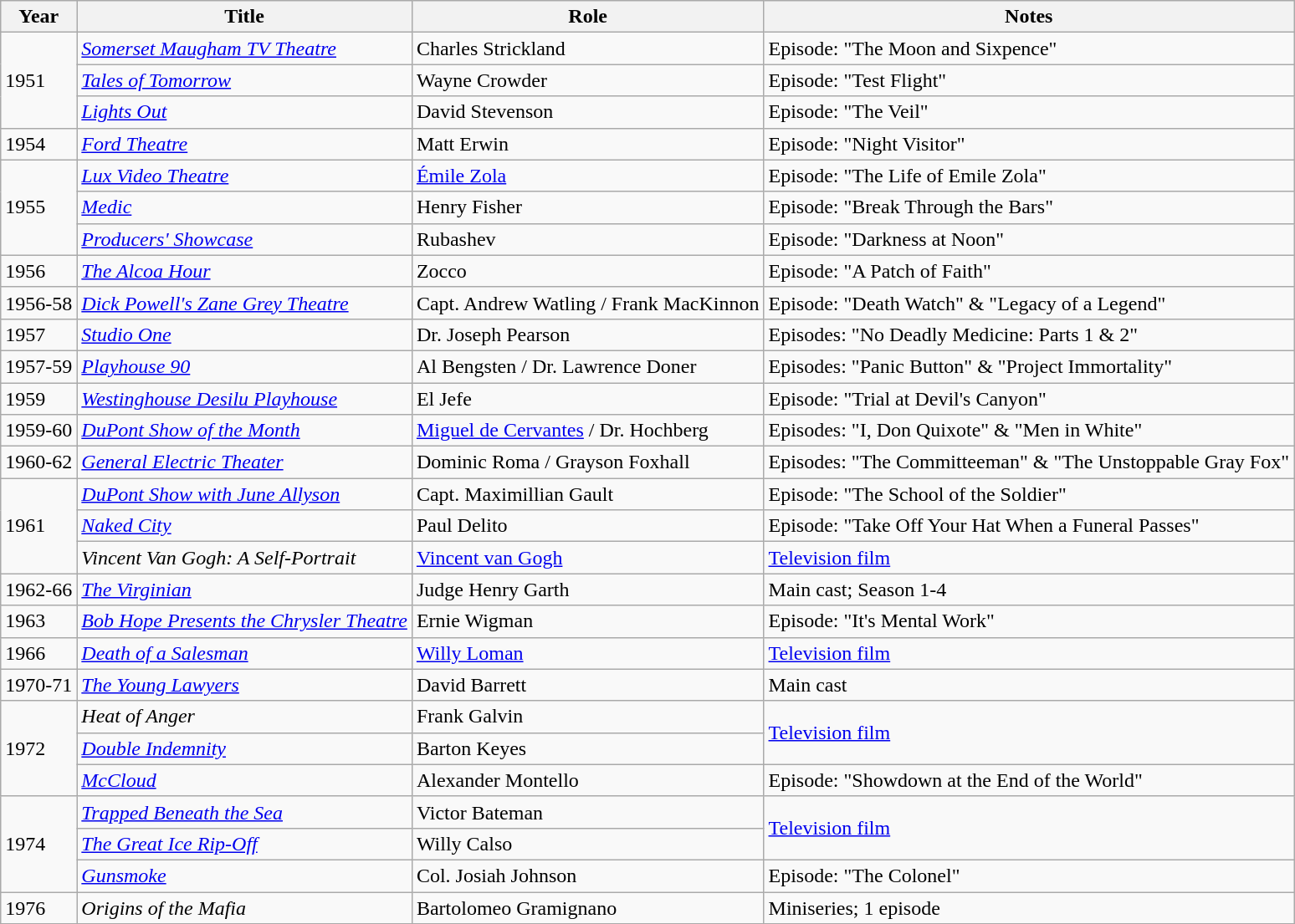<table class="wikitable sortable">
<tr>
<th>Year</th>
<th>Title</th>
<th>Role</th>
<th>Notes</th>
</tr>
<tr>
<td rowspan="3">1951</td>
<td><em><a href='#'>Somerset Maugham TV Theatre</a></em></td>
<td>Charles Strickland</td>
<td>Episode: "The Moon and Sixpence"</td>
</tr>
<tr>
<td><em><a href='#'>Tales of Tomorrow</a></em></td>
<td>Wayne Crowder</td>
<td>Episode: "Test Flight"</td>
</tr>
<tr>
<td><a href='#'><em>Lights Out</em></a></td>
<td>David Stevenson</td>
<td>Episode: "The Veil"</td>
</tr>
<tr>
<td>1954</td>
<td><em><a href='#'>Ford Theatre</a></em></td>
<td>Matt Erwin</td>
<td>Episode: "Night Visitor"</td>
</tr>
<tr>
<td rowspan="3">1955</td>
<td><em><a href='#'>Lux Video Theatre</a></em></td>
<td><a href='#'>Émile Zola</a></td>
<td>Episode: "The Life of Emile Zola"</td>
</tr>
<tr>
<td><a href='#'><em>Medic</em></a></td>
<td>Henry Fisher</td>
<td>Episode: "Break Through the Bars"</td>
</tr>
<tr>
<td><em><a href='#'>Producers' Showcase</a></em></td>
<td>Rubashev</td>
<td>Episode: "Darkness at Noon"</td>
</tr>
<tr>
<td>1956</td>
<td><em><a href='#'>The Alcoa Hour</a></em></td>
<td>Zocco</td>
<td>Episode: "A Patch of Faith"</td>
</tr>
<tr>
<td>1956-58</td>
<td><em><a href='#'>Dick Powell's Zane Grey Theatre</a></em></td>
<td>Capt. Andrew Watling / Frank MacKinnon</td>
<td>Episode: "Death Watch" & "Legacy of a Legend"</td>
</tr>
<tr>
<td>1957</td>
<td><a href='#'><em>Studio One</em></a></td>
<td>Dr. Joseph Pearson</td>
<td>Episodes: "No Deadly Medicine: Parts 1 & 2"</td>
</tr>
<tr>
<td>1957-59</td>
<td><em><a href='#'>Playhouse 90</a></em></td>
<td>Al Bengsten / Dr. Lawrence Doner</td>
<td>Episodes: "Panic Button" & "Project Immortality"</td>
</tr>
<tr>
<td>1959</td>
<td><em><a href='#'>Westinghouse Desilu Playhouse</a></em></td>
<td>El Jefe</td>
<td>Episode: "Trial at Devil's Canyon"</td>
</tr>
<tr>
<td>1959-60</td>
<td><em><a href='#'>DuPont Show of the Month</a></em></td>
<td><a href='#'>Miguel de Cervantes</a> / Dr. Hochberg</td>
<td>Episodes: "I, Don Quixote" & "Men in White"</td>
</tr>
<tr>
<td>1960-62</td>
<td><em><a href='#'>General Electric Theater</a></em></td>
<td>Dominic Roma / Grayson Foxhall</td>
<td>Episodes: "The Committeeman" & "The Unstoppable Gray Fox"</td>
</tr>
<tr>
<td rowspan="3">1961</td>
<td><em><a href='#'>DuPont Show with June Allyson</a></em></td>
<td>Capt. Maximillian Gault</td>
<td>Episode: "The School of the Soldier"</td>
</tr>
<tr>
<td><a href='#'><em>Naked City</em></a></td>
<td>Paul Delito</td>
<td>Episode: "Take Off Your Hat When a Funeral Passes"</td>
</tr>
<tr>
<td><em>Vincent Van Gogh: A Self-Portrait</em></td>
<td><a href='#'>Vincent van Gogh</a></td>
<td><a href='#'>Television film</a></td>
</tr>
<tr>
<td>1962-66</td>
<td><a href='#'><em>The Virginian</em></a></td>
<td>Judge Henry Garth</td>
<td>Main cast; Season 1-4</td>
</tr>
<tr>
<td>1963</td>
<td><em><a href='#'>Bob Hope Presents the Chrysler Theatre</a></em></td>
<td>Ernie Wigman</td>
<td>Episode: "It's Mental Work"</td>
</tr>
<tr>
<td>1966</td>
<td><em><a href='#'>Death of a Salesman</a></em></td>
<td><a href='#'>Willy Loman</a></td>
<td><a href='#'>Television film</a></td>
</tr>
<tr>
<td>1970-71</td>
<td><em><a href='#'>The Young Lawyers</a></em></td>
<td>David Barrett</td>
<td>Main cast</td>
</tr>
<tr>
<td rowspan="3">1972</td>
<td><em>Heat of Anger</em></td>
<td>Frank Galvin</td>
<td rowspan="2"><a href='#'>Television film</a></td>
</tr>
<tr>
<td><em><a href='#'>Double Indemnity</a></em></td>
<td>Barton Keyes</td>
</tr>
<tr>
<td><a href='#'><em>McCloud</em></a></td>
<td>Alexander Montello</td>
<td>Episode: "Showdown at the End of the World"</td>
</tr>
<tr>
<td rowspan="3">1974</td>
<td><em><a href='#'>Trapped Beneath the Sea</a></em></td>
<td>Victor Bateman</td>
<td rowspan="2"><a href='#'>Television film</a></td>
</tr>
<tr>
<td><em><a href='#'>The Great Ice Rip-Off</a></em></td>
<td>Willy Calso</td>
</tr>
<tr>
<td><em><a href='#'>Gunsmoke</a></em></td>
<td>Col. Josiah Johnson</td>
<td>Episode: "The Colonel"</td>
</tr>
<tr>
<td>1976</td>
<td><em>Origins of the Mafia</em></td>
<td>Bartolomeo Gramignano</td>
<td>Miniseries; 1 episode</td>
</tr>
<tr>
</tr>
</table>
